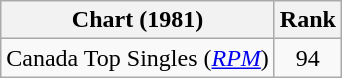<table class="wikitable">
<tr>
<th>Chart (1981)</th>
<th>Rank</th>
</tr>
<tr>
<td>Canada Top Singles (<em><a href='#'>RPM</a></em>)</td>
<td align="center">94</td>
</tr>
</table>
